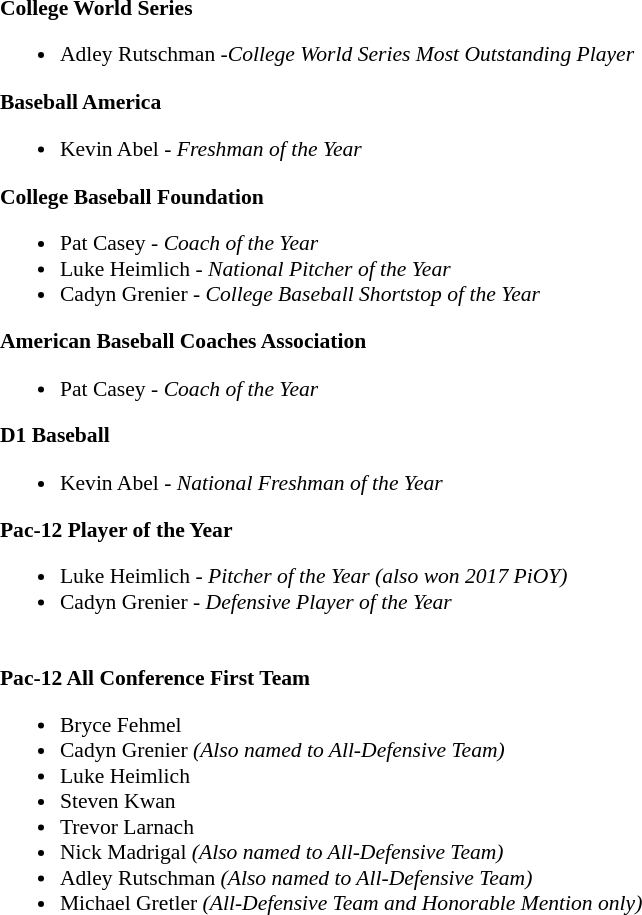<table class="toccolours" style="border-collapse:collapse; font-size:90%;">
<tr>
</tr>
<tr>
<td width="03"> </td>
<td valign="top"><br><strong>College World Series</strong><ul><li>Adley Rutschman -<em>College World Series Most Outstanding Player</em></li></ul><strong>Baseball America</strong><ul><li>Kevin Abel - <em>Freshman of the Year</em></li></ul><strong>College Baseball Foundation</strong><ul><li>Pat Casey - <em>Coach of the Year</em></li><li>Luke Heimlich - <em>National Pitcher of the Year</em></li><li>Cadyn Grenier - <em>College Baseball Shortstop of the Year</em></li></ul><strong>American Baseball Coaches Association</strong><ul><li>Pat Casey - <em>Coach of the Year</em></li></ul><strong>D1 Baseball</strong><ul><li>Kevin Abel - <em>National Freshman of the Year</em></li></ul><strong>Pac-12 Player of the Year</strong><ul><li>Luke Heimlich - <em>Pitcher of the Year (also won 2017 PiOY)</em></li><li>Cadyn Grenier - <em>Defensive Player of the Year</em></li></ul></td>
</tr>
<tr>
<td width="03"> </td>
<td valign="top"><br><strong>Pac-12 All Conference First Team</strong><ul><li>Bryce Fehmel</li><li>Cadyn Grenier <em>(Also named to All-Defensive Team)</em></li><li>Luke Heimlich</li><li>Steven Kwan</li><li>Trevor Larnach</li><li>Nick Madrigal <em>(Also named to All-Defensive Team)</em></li><li>Adley Rutschman <em>(Also named to All-Defensive Team)</em></li><li>Michael Gretler <em>(All-Defensive Team and Honorable Mention only)</em></li></ul></td>
</tr>
<tr>
</tr>
</table>
